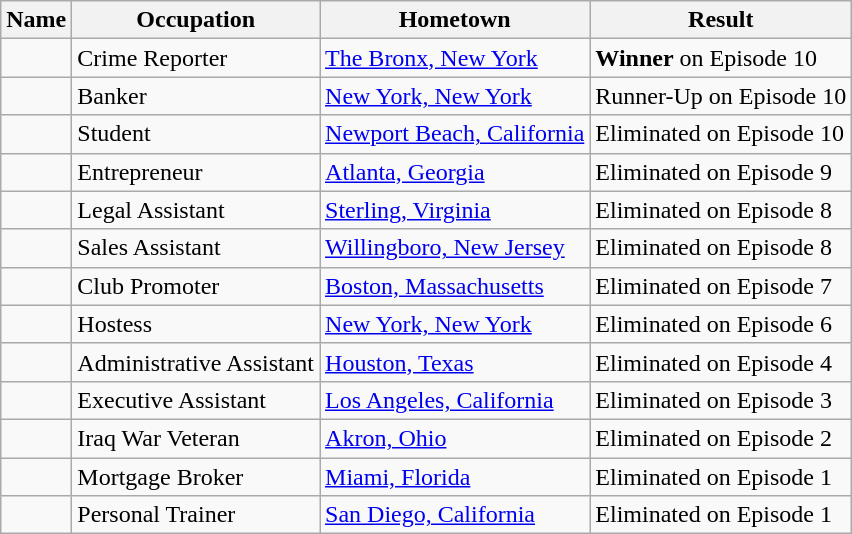<table class="wikitable sortable">
<tr>
<th>Name</th>
<th>Occupation</th>
<th>Hometown</th>
<th>Result</th>
</tr>
<tr>
<td></td>
<td>Crime Reporter</td>
<td><a href='#'>The Bronx, New York</a></td>
<td><strong>Winner</strong> on Episode 10</td>
</tr>
<tr>
<td></td>
<td>Banker</td>
<td><a href='#'>New York, New York</a></td>
<td>Runner-Up on Episode 10</td>
</tr>
<tr>
<td></td>
<td>Student</td>
<td><a href='#'>Newport Beach, California</a></td>
<td>Eliminated on Episode 10</td>
</tr>
<tr>
<td></td>
<td>Entrepreneur</td>
<td><a href='#'>Atlanta, Georgia</a></td>
<td>Eliminated on Episode 9</td>
</tr>
<tr>
<td></td>
<td>Legal Assistant</td>
<td><a href='#'>Sterling, Virginia</a></td>
<td>Eliminated on Episode 8</td>
</tr>
<tr>
<td></td>
<td>Sales Assistant</td>
<td><a href='#'>Willingboro, New Jersey</a></td>
<td>Eliminated on Episode 8</td>
</tr>
<tr>
<td></td>
<td>Club Promoter</td>
<td><a href='#'>Boston, Massachusetts</a></td>
<td>Eliminated on Episode 7</td>
</tr>
<tr>
<td></td>
<td>Hostess</td>
<td><a href='#'>New York, New York</a></td>
<td>Eliminated on Episode 6</td>
</tr>
<tr>
<td></td>
<td>Administrative Assistant</td>
<td><a href='#'>Houston, Texas</a></td>
<td>Eliminated on Episode 4</td>
</tr>
<tr>
<td></td>
<td>Executive Assistant</td>
<td><a href='#'>Los Angeles, California</a></td>
<td>Eliminated on Episode 3</td>
</tr>
<tr>
<td></td>
<td>Iraq War Veteran</td>
<td><a href='#'>Akron, Ohio</a></td>
<td>Eliminated on Episode 2</td>
</tr>
<tr>
<td></td>
<td>Mortgage Broker</td>
<td><a href='#'>Miami, Florida</a></td>
<td>Eliminated on Episode 1</td>
</tr>
<tr>
<td></td>
<td>Personal Trainer</td>
<td><a href='#'>San Diego, California</a></td>
<td>Eliminated on Episode 1</td>
</tr>
</table>
